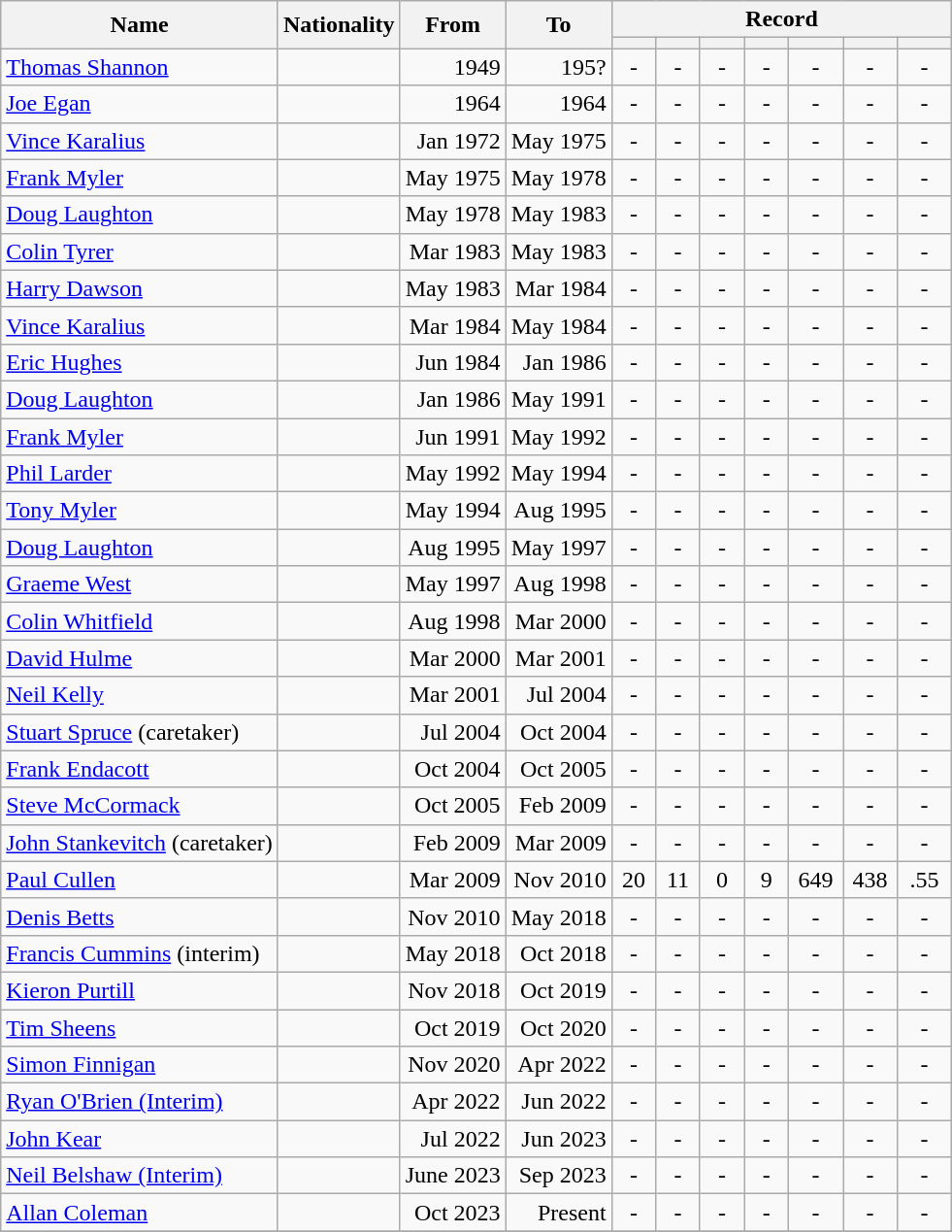<table class="wikitable" style="text-align: center">
<tr>
<th rowspan="2">Name</th>
<th rowspan="2">Nationality</th>
<th rowspan="2">From</th>
<th rowspan="2">To</th>
<th colspan="7">Record</th>
</tr>
<tr>
<th width="23"></th>
<th width="23"></th>
<th width="23"></th>
<th width="23"></th>
<th width="30"></th>
<th width="30"></th>
<th width="30"></th>
</tr>
<tr>
<td align=left><a href='#'>Thomas Shannon</a></td>
<td align=left></td>
<td align=right>1949</td>
<td align=right>195?</td>
<td>-</td>
<td>-</td>
<td>-</td>
<td>-</td>
<td>-</td>
<td>-</td>
<td>-</td>
</tr>
<tr>
<td align=left><a href='#'>Joe Egan</a></td>
<td align=left></td>
<td align=right>1964</td>
<td align=right>1964</td>
<td>-</td>
<td>-</td>
<td>-</td>
<td>-</td>
<td>-</td>
<td>-</td>
<td>-</td>
</tr>
<tr>
<td align=left><a href='#'>Vince Karalius</a></td>
<td align=left></td>
<td align=right>Jan 1972</td>
<td align=right>May 1975</td>
<td>-</td>
<td>-</td>
<td>-</td>
<td>-</td>
<td>-</td>
<td>-</td>
<td>-</td>
</tr>
<tr>
<td align=left><a href='#'>Frank Myler</a></td>
<td align=left></td>
<td align=right>May 1975</td>
<td align=right>May 1978</td>
<td>-</td>
<td>-</td>
<td>-</td>
<td>-</td>
<td>-</td>
<td>-</td>
<td>-</td>
</tr>
<tr>
<td align=left><a href='#'>Doug Laughton</a></td>
<td align=left></td>
<td align=right>May 1978</td>
<td align=right>May 1983</td>
<td>-</td>
<td>-</td>
<td>-</td>
<td>-</td>
<td>-</td>
<td>-</td>
<td>-</td>
</tr>
<tr>
<td align=left><a href='#'>Colin Tyrer</a></td>
<td align=left></td>
<td align=right>Mar 1983</td>
<td align=right>May 1983</td>
<td>-</td>
<td>-</td>
<td>-</td>
<td>-</td>
<td>-</td>
<td>-</td>
<td>-</td>
</tr>
<tr>
<td align=left><a href='#'>Harry Dawson</a></td>
<td align=left></td>
<td align=right>May 1983</td>
<td align=right>Mar 1984</td>
<td>-</td>
<td>-</td>
<td>-</td>
<td>-</td>
<td>-</td>
<td>-</td>
<td>-</td>
</tr>
<tr>
<td align=left><a href='#'>Vince Karalius</a></td>
<td align=left></td>
<td align=right>Mar 1984</td>
<td align=right>May 1984</td>
<td>-</td>
<td>-</td>
<td>-</td>
<td>-</td>
<td>-</td>
<td>-</td>
<td>-</td>
</tr>
<tr>
<td align=left><a href='#'>Eric Hughes</a></td>
<td align=left></td>
<td align=right>Jun 1984</td>
<td align=right>Jan 1986</td>
<td>-</td>
<td>-</td>
<td>-</td>
<td>-</td>
<td>-</td>
<td>-</td>
<td>-</td>
</tr>
<tr>
<td align=left><a href='#'>Doug Laughton</a></td>
<td align=left></td>
<td align=right>Jan 1986</td>
<td align=right>May 1991</td>
<td>-</td>
<td>-</td>
<td>-</td>
<td>-</td>
<td>-</td>
<td>-</td>
<td>-</td>
</tr>
<tr>
<td align=left><a href='#'>Frank Myler</a></td>
<td align=left></td>
<td align=right>Jun 1991</td>
<td align=right>May 1992</td>
<td>-</td>
<td>-</td>
<td>-</td>
<td>-</td>
<td>-</td>
<td>-</td>
<td>-</td>
</tr>
<tr>
<td align=left><a href='#'>Phil Larder</a></td>
<td align=left></td>
<td align=right>May 1992</td>
<td align=right>May 1994</td>
<td>-</td>
<td>-</td>
<td>-</td>
<td>-</td>
<td>-</td>
<td>-</td>
<td>-</td>
</tr>
<tr>
<td align=left><a href='#'>Tony Myler</a></td>
<td align=left></td>
<td align=right>May 1994</td>
<td align=right>Aug 1995</td>
<td>-</td>
<td>-</td>
<td>-</td>
<td>-</td>
<td>-</td>
<td>-</td>
<td>-</td>
</tr>
<tr>
<td align=left><a href='#'>Doug Laughton</a></td>
<td align=left></td>
<td align=right>Aug 1995</td>
<td align=right>May 1997</td>
<td>-</td>
<td>-</td>
<td>-</td>
<td>-</td>
<td>-</td>
<td>-</td>
<td>-</td>
</tr>
<tr>
<td align=left><a href='#'>Graeme West</a></td>
<td align=left></td>
<td align=right>May 1997</td>
<td align=right>Aug 1998</td>
<td>-</td>
<td>-</td>
<td>-</td>
<td>-</td>
<td>-</td>
<td>-</td>
<td>-</td>
</tr>
<tr>
<td align=left><a href='#'>Colin Whitfield</a></td>
<td align=left></td>
<td align=right>Aug 1998</td>
<td align=right>Mar 2000</td>
<td>-</td>
<td>-</td>
<td>-</td>
<td>-</td>
<td>-</td>
<td>-</td>
<td>-</td>
</tr>
<tr>
<td align=left><a href='#'>David Hulme</a></td>
<td align=left></td>
<td align=right>Mar 2000</td>
<td align=right>Mar 2001</td>
<td>-</td>
<td>-</td>
<td>-</td>
<td>-</td>
<td>-</td>
<td>-</td>
<td>-</td>
</tr>
<tr>
<td align=left><a href='#'>Neil Kelly</a></td>
<td align=left></td>
<td align=right>Mar 2001</td>
<td align=right>Jul 2004</td>
<td>-</td>
<td>-</td>
<td>-</td>
<td>-</td>
<td>-</td>
<td>-</td>
<td>-</td>
</tr>
<tr>
<td align=left><a href='#'>Stuart Spruce</a> (caretaker)</td>
<td align=left></td>
<td align=right>Jul 2004</td>
<td align=right>Oct 2004</td>
<td>-</td>
<td>-</td>
<td>-</td>
<td>-</td>
<td>-</td>
<td>-</td>
<td>-</td>
</tr>
<tr>
<td align=left><a href='#'>Frank Endacott</a></td>
<td align=left></td>
<td align=right>Oct 2004</td>
<td align=right>Oct 2005</td>
<td>-</td>
<td>-</td>
<td>-</td>
<td>-</td>
<td>-</td>
<td>-</td>
<td>-</td>
</tr>
<tr>
<td align=left><a href='#'>Steve McCormack</a></td>
<td align=left></td>
<td align=right>Oct 2005</td>
<td align=right>Feb 2009</td>
<td>-</td>
<td>-</td>
<td>-</td>
<td>-</td>
<td>-</td>
<td>-</td>
<td>-</td>
</tr>
<tr>
<td align=left><a href='#'>John Stankevitch</a> (caretaker)</td>
<td align=left></td>
<td align=right>Feb 2009</td>
<td align=right>Mar 2009</td>
<td>-</td>
<td>-</td>
<td>-</td>
<td>-</td>
<td>-</td>
<td>-</td>
<td>-</td>
</tr>
<tr>
<td align=left><a href='#'>Paul Cullen</a></td>
<td align=left></td>
<td align=right>Mar 2009</td>
<td align=right>Nov 2010</td>
<td>20</td>
<td>11</td>
<td>0</td>
<td>9</td>
<td>649</td>
<td>438</td>
<td>.55</td>
</tr>
<tr>
<td align=left><a href='#'>Denis Betts</a></td>
<td align=left></td>
<td align=right>Nov 2010</td>
<td align=right>May 2018</td>
<td>-</td>
<td>-</td>
<td>-</td>
<td>-</td>
<td>-</td>
<td>-</td>
<td>-</td>
</tr>
<tr>
<td align=left><a href='#'>Francis Cummins</a> (interim)</td>
<td align=left> </td>
<td align=right>May 2018</td>
<td align=right>Oct 2018</td>
<td>-</td>
<td>-</td>
<td>-</td>
<td>-</td>
<td>-</td>
<td>-</td>
<td>-</td>
</tr>
<tr>
<td align=left><a href='#'>Kieron Purtill</a></td>
<td align=left></td>
<td align=right>Nov 2018</td>
<td align=right>Oct 2019</td>
<td>-</td>
<td>-</td>
<td>-</td>
<td>-</td>
<td>-</td>
<td>-</td>
<td>-</td>
</tr>
<tr>
<td align=left><a href='#'>Tim Sheens</a></td>
<td align=left></td>
<td align=right>Oct 2019</td>
<td align=right>Oct 2020</td>
<td>-</td>
<td>-</td>
<td>-</td>
<td>-</td>
<td>-</td>
<td>-</td>
<td>-</td>
</tr>
<tr>
<td align=left><a href='#'>Simon Finnigan</a></td>
<td align=left></td>
<td align=right>Nov 2020</td>
<td align=right>Apr 2022</td>
<td>-</td>
<td>-</td>
<td>-</td>
<td>-</td>
<td>-</td>
<td>-</td>
<td>-</td>
</tr>
<tr>
<td align=left><a href='#'>Ryan O'Brien (Interim)</a></td>
<td align=left></td>
<td align=right>Apr 2022</td>
<td align=right>Jun 2022</td>
<td>-</td>
<td>-</td>
<td>-</td>
<td>-</td>
<td>-</td>
<td>-</td>
<td>-</td>
</tr>
<tr>
<td align=left><a href='#'>John Kear</a></td>
<td align=left></td>
<td align=right>Jul 2022</td>
<td align=right>Jun 2023</td>
<td>-</td>
<td>-</td>
<td>-</td>
<td>-</td>
<td>-</td>
<td>-</td>
<td>-</td>
</tr>
<tr>
<td align=left><a href='#'>Neil Belshaw (Interim)</a></td>
<td align=left></td>
<td align=right>June 2023</td>
<td align=right>Sep 2023</td>
<td>-</td>
<td>-</td>
<td>-</td>
<td>-</td>
<td>-</td>
<td>-</td>
<td>-</td>
</tr>
<tr>
<td align=left><a href='#'>Allan Coleman</a></td>
<td align=left></td>
<td align=right>Oct 2023</td>
<td align=right>Present</td>
<td>-</td>
<td>-</td>
<td>-</td>
<td>-</td>
<td>-</td>
<td>-</td>
<td>-</td>
</tr>
<tr>
</tr>
</table>
